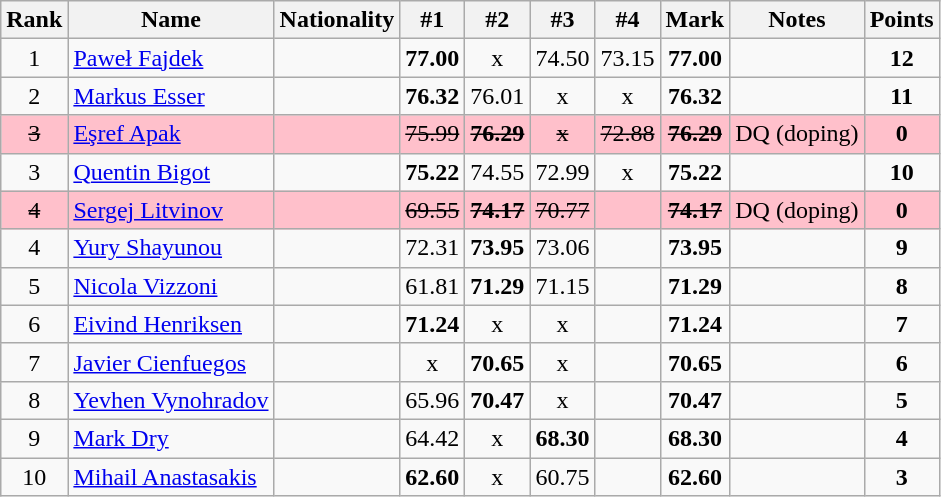<table class="wikitable sortable" style="text-align:center">
<tr>
<th>Rank</th>
<th>Name</th>
<th>Nationality</th>
<th>#1</th>
<th>#2</th>
<th>#3</th>
<th>#4</th>
<th>Mark</th>
<th>Notes</th>
<th>Points</th>
</tr>
<tr>
<td>1</td>
<td align=left><a href='#'>Paweł Fajdek</a></td>
<td align=left></td>
<td><strong>77.00</strong></td>
<td>x</td>
<td>74.50</td>
<td>73.15</td>
<td><strong>77.00</strong></td>
<td></td>
<td><strong>12</strong></td>
</tr>
<tr>
<td>2</td>
<td align=left><a href='#'>Markus Esser</a></td>
<td align=left></td>
<td><strong>76.32</strong></td>
<td>76.01</td>
<td>x</td>
<td>x</td>
<td><strong>76.32</strong></td>
<td></td>
<td><strong>11</strong></td>
</tr>
<tr bgcolor=pink>
<td><s>3  </s></td>
<td align=left><a href='#'>Eşref Apak</a></td>
<td align=left></td>
<td><s>75.99 </s></td>
<td><s><strong>76.29</strong> </s></td>
<td><s>x </s></td>
<td><s>72.88 </s></td>
<td><s><strong>76.29</strong> </s></td>
<td>DQ (doping)</td>
<td><strong>0</strong></td>
</tr>
<tr>
<td>3</td>
<td align=left><a href='#'>Quentin Bigot</a></td>
<td align=left></td>
<td><strong>75.22</strong></td>
<td>74.55</td>
<td>72.99</td>
<td>x</td>
<td><strong>75.22</strong></td>
<td></td>
<td><strong>10</strong></td>
</tr>
<tr bgcolor=pink>
<td><s> 4 </s></td>
<td align=left><a href='#'>Sergej Litvinov</a></td>
<td align=left></td>
<td><s> 69.55</s></td>
<td><s> <strong>74.17</strong></s></td>
<td><s> 70.77</s></td>
<td></td>
<td><s><strong>74.17</strong></s></td>
<td>DQ (doping)</td>
<td><strong>0</strong></td>
</tr>
<tr>
<td>4</td>
<td align=left><a href='#'>Yury Shayunou</a></td>
<td align=left></td>
<td>72.31</td>
<td><strong>73.95</strong></td>
<td>73.06</td>
<td></td>
<td><strong>73.95</strong></td>
<td></td>
<td><strong>9</strong></td>
</tr>
<tr>
<td>5</td>
<td align=left><a href='#'>Nicola Vizzoni</a></td>
<td align=left></td>
<td>61.81</td>
<td><strong>71.29</strong></td>
<td>71.15</td>
<td></td>
<td><strong>71.29</strong></td>
<td></td>
<td><strong>8</strong></td>
</tr>
<tr>
<td>6</td>
<td align=left><a href='#'>Eivind Henriksen</a></td>
<td align=left></td>
<td><strong>71.24</strong></td>
<td>x</td>
<td>x</td>
<td></td>
<td><strong>71.24</strong></td>
<td></td>
<td><strong>7</strong></td>
</tr>
<tr>
<td>7</td>
<td align=left><a href='#'>Javier Cienfuegos</a></td>
<td align=left></td>
<td>x</td>
<td><strong>70.65</strong></td>
<td>x</td>
<td></td>
<td><strong>70.65</strong></td>
<td></td>
<td><strong>6</strong></td>
</tr>
<tr>
<td>8</td>
<td align=left><a href='#'>Yevhen Vynohradov</a></td>
<td align=left></td>
<td>65.96</td>
<td><strong>70.47</strong></td>
<td>x</td>
<td></td>
<td><strong>70.47</strong></td>
<td></td>
<td><strong>5</strong></td>
</tr>
<tr>
<td>9</td>
<td align=left><a href='#'>Mark Dry</a></td>
<td align=left></td>
<td>64.42</td>
<td>x</td>
<td><strong>68.30</strong></td>
<td></td>
<td><strong>68.30</strong></td>
<td></td>
<td><strong>4</strong></td>
</tr>
<tr>
<td>10</td>
<td align=left><a href='#'>Mihail Anastasakis</a></td>
<td align=left></td>
<td><strong>62.60</strong></td>
<td>x</td>
<td>60.75</td>
<td></td>
<td><strong>62.60</strong></td>
<td></td>
<td><strong>3</strong></td>
</tr>
</table>
